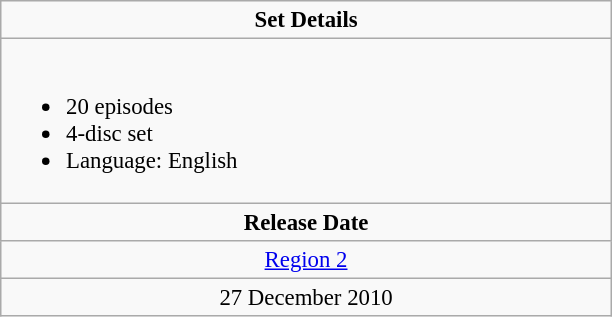<table class="wikitable" style="font-size: 95%;">
<tr valign="top">
<td align="center" width="400" colspan="3"><strong>Set Details</strong></td>
</tr>
<tr valign="top">
<td colspan="3" align="left" width="400"><br><ul><li>20 episodes</li><li>4-disc set</li><li>Language: English</li></ul></td>
</tr>
<tr>
<td colspan="3" align="center"><strong>Release Date</strong></td>
</tr>
<tr>
<td align="center"><a href='#'>Region 2</a></td>
</tr>
<tr>
<td align="center">27 December 2010</td>
</tr>
</table>
